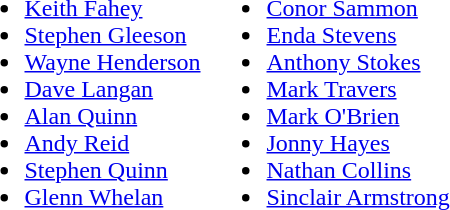<table style="vertical-align:top">
<tr>
<td><br><ul><li><a href='#'>Keith Fahey</a></li><li><a href='#'>Stephen Gleeson</a></li><li><a href='#'>Wayne Henderson</a></li><li><a href='#'>Dave Langan</a></li><li><a href='#'>Alan Quinn</a></li><li><a href='#'>Andy Reid</a></li><li><a href='#'>Stephen Quinn</a></li><li><a href='#'>Glenn Whelan</a></li></ul></td>
<td><br><ul><li><a href='#'>Conor Sammon</a></li><li><a href='#'>Enda Stevens</a></li><li><a href='#'>Anthony Stokes</a></li><li><a href='#'>Mark Travers</a></li><li><a href='#'>Mark O'Brien</a></li><li><a href='#'>Jonny Hayes</a></li><li><a href='#'>Nathan Collins</a></li><li><a href='#'>Sinclair Armstrong</a></li></ul></td>
</tr>
</table>
